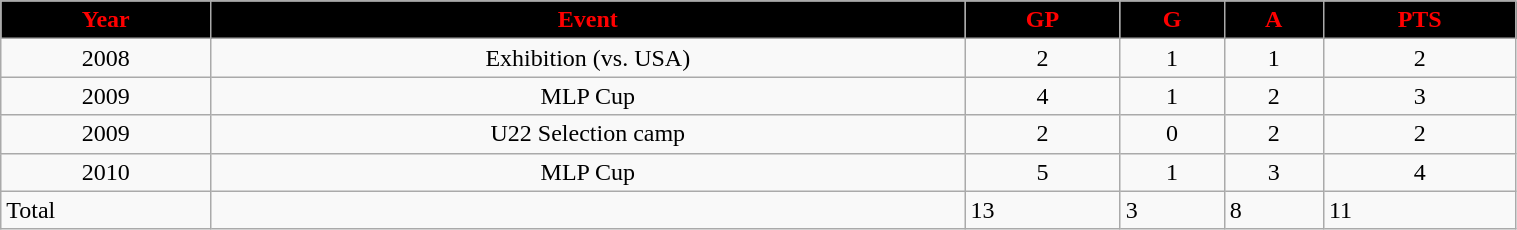<table class="wikitable" width="80%">
<tr align="center"  style="background:black;color:red;">
<td><strong>Year</strong></td>
<td><strong>Event</strong></td>
<td><strong>GP</strong></td>
<td><strong>G</strong></td>
<td><strong>A</strong></td>
<td><strong>PTS</strong></td>
</tr>
<tr align="center" bgcolor="">
<td>2008</td>
<td>Exhibition (vs. USA)</td>
<td>2</td>
<td>1</td>
<td>1</td>
<td>2</td>
</tr>
<tr align="center" bgcolor="">
<td>2009</td>
<td>MLP Cup</td>
<td>4</td>
<td>1</td>
<td>2</td>
<td>3</td>
</tr>
<tr align="center" bgcolor="">
<td>2009</td>
<td>U22 Selection camp</td>
<td>2</td>
<td>0</td>
<td>2</td>
<td>2</td>
</tr>
<tr align="center" bgcolor="">
<td>2010</td>
<td>MLP Cup</td>
<td>5</td>
<td>1</td>
<td>3</td>
<td>4</td>
</tr>
<tr>
<td>Total</td>
<td></td>
<td>13</td>
<td>3</td>
<td>8</td>
<td>11</td>
</tr>
</table>
